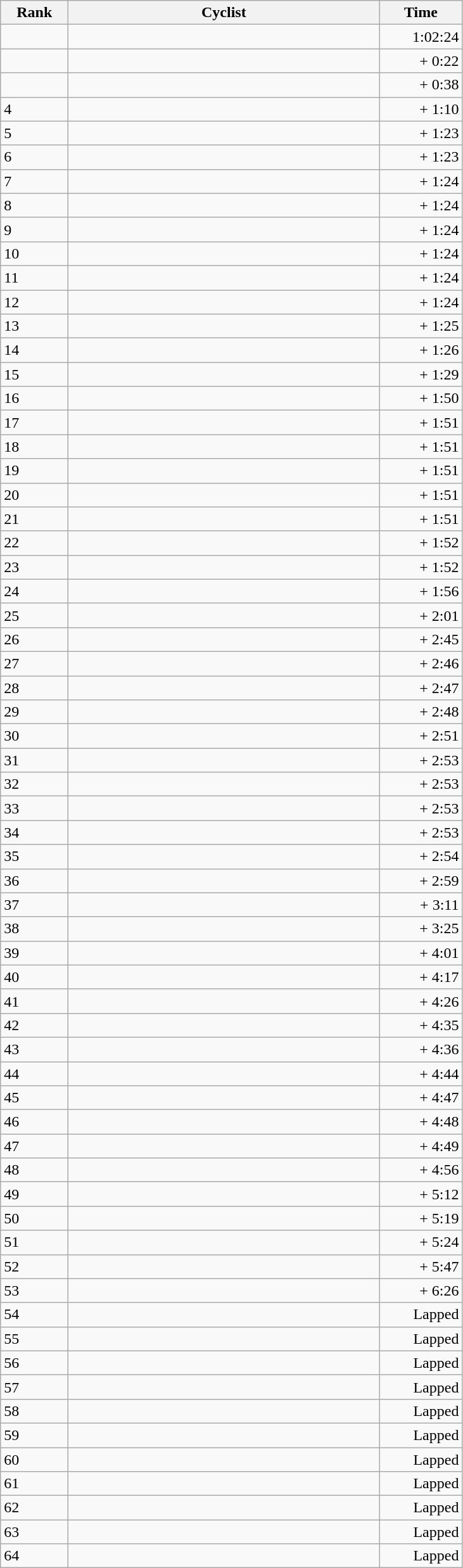<table class="wikitable">
<tr>
<th style="width: 4em;">Rank</th>
<th style="width: 20em;">Cyclist</th>
<th style="width: 5em;">Time</th>
</tr>
<tr>
<td></td>
<td></td>
<td align="right">1:02:24</td>
</tr>
<tr>
<td></td>
<td></td>
<td align="right">+ 0:22</td>
</tr>
<tr>
<td></td>
<td></td>
<td align="right">+ 0:38</td>
</tr>
<tr>
<td>4</td>
<td></td>
<td align="right">+ 1:10</td>
</tr>
<tr>
<td>5</td>
<td></td>
<td align="right">+ 1:23</td>
</tr>
<tr>
<td>6</td>
<td></td>
<td align="right">+ 1:23</td>
</tr>
<tr>
<td>7</td>
<td></td>
<td align="right">+ 1:24</td>
</tr>
<tr>
<td>8</td>
<td></td>
<td align="right">+ 1:24</td>
</tr>
<tr>
<td>9</td>
<td></td>
<td align="right">+ 1:24</td>
</tr>
<tr>
<td>10</td>
<td></td>
<td align="right">+ 1:24</td>
</tr>
<tr>
<td>11</td>
<td></td>
<td align="right">+ 1:24</td>
</tr>
<tr>
<td>12</td>
<td></td>
<td align="right">+ 1:24</td>
</tr>
<tr>
<td>13</td>
<td></td>
<td align="right">+ 1:25</td>
</tr>
<tr>
<td>14</td>
<td></td>
<td align="right">+ 1:26</td>
</tr>
<tr>
<td>15</td>
<td></td>
<td align="right">+ 1:29</td>
</tr>
<tr>
<td>16</td>
<td></td>
<td align="right">+ 1:50</td>
</tr>
<tr>
<td>17</td>
<td></td>
<td align="right">+ 1:51</td>
</tr>
<tr>
<td>18</td>
<td></td>
<td align="right">+ 1:51</td>
</tr>
<tr>
<td>19</td>
<td></td>
<td align="right">+ 1:51</td>
</tr>
<tr>
<td>20</td>
<td></td>
<td align="right">+ 1:51</td>
</tr>
<tr>
<td>21</td>
<td></td>
<td align="right">+ 1:51</td>
</tr>
<tr>
<td>22</td>
<td></td>
<td align="right">+ 1:52</td>
</tr>
<tr>
<td>23</td>
<td></td>
<td align="right">+ 1:52</td>
</tr>
<tr>
<td>24</td>
<td></td>
<td align="right">+ 1:56</td>
</tr>
<tr>
<td>25</td>
<td></td>
<td align="right">+ 2:01</td>
</tr>
<tr>
<td>26</td>
<td></td>
<td align="right">+ 2:45</td>
</tr>
<tr>
<td>27</td>
<td></td>
<td align="right">+ 2:46</td>
</tr>
<tr>
<td>28</td>
<td></td>
<td align="right">+ 2:47</td>
</tr>
<tr>
<td>29</td>
<td></td>
<td align="right">+ 2:48</td>
</tr>
<tr>
<td>30</td>
<td></td>
<td align="right">+ 2:51</td>
</tr>
<tr>
<td>31</td>
<td></td>
<td align="right">+ 2:53</td>
</tr>
<tr>
<td>32</td>
<td></td>
<td align="right">+ 2:53</td>
</tr>
<tr>
<td>33</td>
<td></td>
<td align="right">+ 2:53</td>
</tr>
<tr>
<td>34</td>
<td></td>
<td align="right">+ 2:53</td>
</tr>
<tr>
<td>35</td>
<td></td>
<td align="right">+ 2:54</td>
</tr>
<tr>
<td>36</td>
<td></td>
<td align="right">+ 2:59</td>
</tr>
<tr>
<td>37</td>
<td></td>
<td align="right">+ 3:11</td>
</tr>
<tr>
<td>38</td>
<td></td>
<td align="right">+ 3:25</td>
</tr>
<tr>
<td>39</td>
<td></td>
<td align="right">+ 4:01</td>
</tr>
<tr>
<td>40</td>
<td></td>
<td align="right">+ 4:17</td>
</tr>
<tr>
<td>41</td>
<td></td>
<td align="right">+ 4:26</td>
</tr>
<tr>
<td>42</td>
<td></td>
<td align="right">+ 4:35</td>
</tr>
<tr>
<td>43</td>
<td></td>
<td align="right">+ 4:36</td>
</tr>
<tr>
<td>44</td>
<td></td>
<td align="right">+ 4:44</td>
</tr>
<tr>
<td>45</td>
<td></td>
<td align="right">+ 4:47</td>
</tr>
<tr>
<td>46</td>
<td></td>
<td align="right">+ 4:48</td>
</tr>
<tr>
<td>47</td>
<td></td>
<td align="right">+ 4:49</td>
</tr>
<tr>
<td>48</td>
<td></td>
<td align="right">+ 4:56</td>
</tr>
<tr>
<td>49</td>
<td></td>
<td align="right">+ 5:12</td>
</tr>
<tr>
<td>50</td>
<td></td>
<td align="right">+ 5:19</td>
</tr>
<tr>
<td>51</td>
<td></td>
<td align="right">+ 5:24</td>
</tr>
<tr>
<td>52</td>
<td></td>
<td align="right">+ 5:47</td>
</tr>
<tr>
<td>53</td>
<td></td>
<td align="right">+ 6:26</td>
</tr>
<tr>
<td>54</td>
<td></td>
<td align="right">Lapped</td>
</tr>
<tr>
<td>55</td>
<td></td>
<td align="right">Lapped</td>
</tr>
<tr>
<td>56</td>
<td></td>
<td align="right">Lapped</td>
</tr>
<tr>
<td>57</td>
<td></td>
<td align="right">Lapped</td>
</tr>
<tr>
<td>58</td>
<td></td>
<td align="right">Lapped</td>
</tr>
<tr>
<td>59</td>
<td></td>
<td align="right">Lapped</td>
</tr>
<tr>
<td>60</td>
<td></td>
<td align="right">Lapped</td>
</tr>
<tr>
<td>61</td>
<td></td>
<td align="right">Lapped</td>
</tr>
<tr>
<td>62</td>
<td></td>
<td align="right">Lapped</td>
</tr>
<tr>
<td>63</td>
<td></td>
<td align="right">Lapped</td>
</tr>
<tr>
<td>64</td>
<td></td>
<td align="right">Lapped</td>
</tr>
</table>
